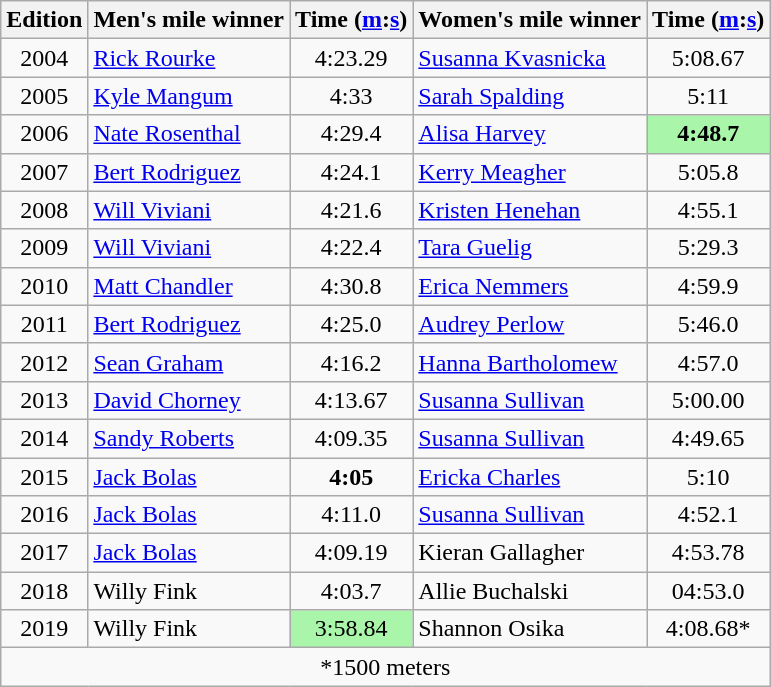<table class="wikitable sortable" style="text-align:center">
<tr>
<th class=unsortable>Edition</th>
<th class=unsortable>Men's mile winner</th>
<th>Time (<a href='#'>m</a>:<a href='#'>s</a>)</th>
<th class=unsortable>Women's mile winner</th>
<th>Time (<a href='#'>m</a>:<a href='#'>s</a>)</th>
</tr>
<tr>
<td>2004</td>
<td align=left><a href='#'>Rick Rourke</a></td>
<td>4:23.29</td>
<td align=left><a href='#'>Susanna Kvasnicka</a></td>
<td>5:08.67</td>
</tr>
<tr>
<td>2005</td>
<td align=left><a href='#'>Kyle Mangum</a></td>
<td>4:33</td>
<td align=left><a href='#'>Sarah Spalding</a></td>
<td>5:11</td>
</tr>
<tr>
<td>2006</td>
<td align=left><a href='#'>Nate Rosenthal</a></td>
<td>4:29.4</td>
<td align=left><a href='#'>Alisa Harvey</a></td>
<td bgcolor=#A9F5A9><strong>4:48.7</strong></td>
</tr>
<tr>
<td>2007</td>
<td align=left><a href='#'>Bert Rodriguez</a></td>
<td>4:24.1</td>
<td align=left><a href='#'>Kerry Meagher</a></td>
<td>5:05.8</td>
</tr>
<tr>
<td>2008</td>
<td align=left><a href='#'>Will Viviani</a></td>
<td>4:21.6</td>
<td align=left><a href='#'>Kristen Henehan</a></td>
<td>4:55.1</td>
</tr>
<tr>
<td>2009</td>
<td align=left><a href='#'>Will Viviani</a></td>
<td>4:22.4</td>
<td align=left><a href='#'>Tara Guelig</a></td>
<td>5:29.3</td>
</tr>
<tr>
<td>2010</td>
<td align=left><a href='#'>Matt Chandler</a></td>
<td>4:30.8</td>
<td align=left><a href='#'>Erica Nemmers</a></td>
<td>4:59.9</td>
</tr>
<tr>
<td>2011</td>
<td align=left><a href='#'>Bert Rodriguez</a></td>
<td>4:25.0</td>
<td align=left><a href='#'>Audrey Perlow</a></td>
<td>5:46.0</td>
</tr>
<tr>
<td>2012</td>
<td align=left><a href='#'>Sean Graham</a></td>
<td>4:16.2</td>
<td align=left><a href='#'>Hanna Bartholomew</a></td>
<td>4:57.0</td>
</tr>
<tr>
<td>2013</td>
<td align=left><a href='#'>David Chorney</a></td>
<td>4:13.67</td>
<td align=left><a href='#'>Susanna Sullivan</a></td>
<td>5:00.00</td>
</tr>
<tr>
<td>2014</td>
<td align=left><a href='#'>Sandy Roberts</a></td>
<td>4:09.35</td>
<td align=left><a href='#'>Susanna Sullivan</a></td>
<td>4:49.65</td>
</tr>
<tr>
<td>2015</td>
<td align=left><a href='#'>Jack Bolas</a></td>
<td><strong>4:05</strong></td>
<td align=left><a href='#'>Ericka Charles</a></td>
<td>5:10</td>
</tr>
<tr>
<td>2016</td>
<td align=left><a href='#'>Jack Bolas</a></td>
<td>4:11.0</td>
<td align=left><a href='#'>Susanna Sullivan</a></td>
<td>4:52.1</td>
</tr>
<tr>
<td>2017</td>
<td align=left><a href='#'>Jack Bolas</a></td>
<td>4:09.19</td>
<td align=left>Kieran Gallagher</td>
<td>4:53.78</td>
</tr>
<tr>
<td>2018</td>
<td align=left>Willy Fink</td>
<td>4:03.7</td>
<td align=left>Allie Buchalski</td>
<td>04:53.0</td>
</tr>
<tr>
<td>2019</td>
<td align=left>Willy Fink</td>
<td bgcolor=#A9F5A9>3:58.84</td>
<td align=left>Shannon Osika</td>
<td>4:08.68*</td>
</tr>
<tr>
<td colspan="5">*1500 meters</td>
</tr>
</table>
